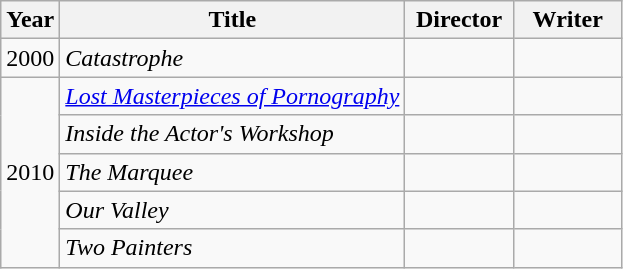<table class="wikitable">
<tr>
<th>Year</th>
<th>Title</th>
<th width=65>Director</th>
<th width=65>Writer</th>
</tr>
<tr>
<td>2000</td>
<td><em>Catastrophe</em></td>
<td></td>
<td></td>
</tr>
<tr>
<td rowspan=5>2010</td>
<td><em><a href='#'>Lost Masterpieces of Pornography</a></em></td>
<td></td>
<td></td>
</tr>
<tr>
<td><em>Inside the Actor's Workshop</em></td>
<td></td>
<td></td>
</tr>
<tr>
<td><em>The Marquee</em></td>
<td></td>
<td></td>
</tr>
<tr>
<td><em>Our Valley</em></td>
<td></td>
<td></td>
</tr>
<tr>
<td><em>Two Painters</em></td>
<td></td>
<td></td>
</tr>
</table>
